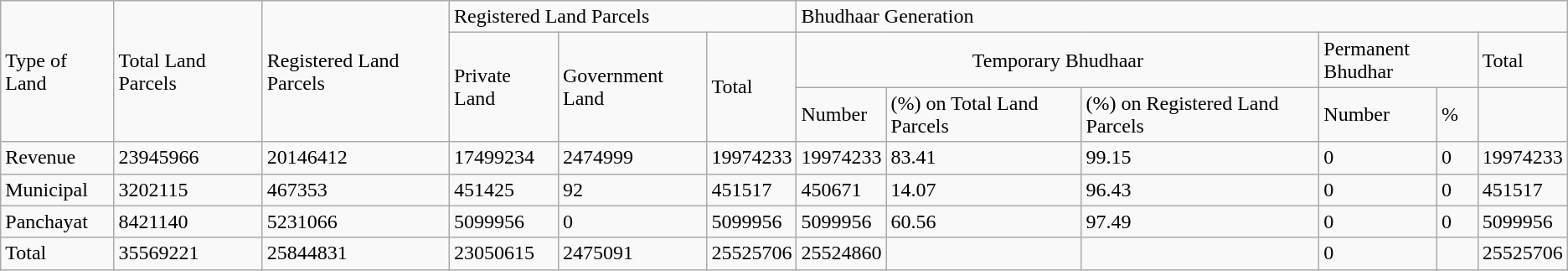<table class="wikitable sortable mw-collapsible">
<tr>
<td rowspan="3">Type  of Land</td>
<td rowspan="3">Total Land Parcels</td>
<td rowspan="3">Registered Land Parcels</td>
<td colspan="3">Registered Land  Parcels</td>
<td colspan="6">Bhudhaar Generation</td>
</tr>
<tr>
<td rowspan="2">Private  Land</td>
<td rowspan="2">Government Land</td>
<td rowspan="2">Total</td>
<td style="text-align:center;" colspan="3">Temporary Bhudhaar</td>
<td colspan="2">Permanent Bhudhar</td>
<td>Total</td>
</tr>
<tr>
<td>Number</td>
<td>(%) on Total Land Parcels</td>
<td>(%) on Registered Land Parcels</td>
<td>Number</td>
<td>%</td>
<td></td>
</tr>
<tr>
<td>Revenue</td>
<td>23945966</td>
<td>20146412</td>
<td>17499234</td>
<td>2474999</td>
<td>19974233</td>
<td>19974233</td>
<td>83.41</td>
<td>99.15</td>
<td>0</td>
<td>0</td>
<td>19974233</td>
</tr>
<tr>
<td>Municipal</td>
<td>3202115</td>
<td>467353</td>
<td>451425</td>
<td>92</td>
<td>451517</td>
<td>450671</td>
<td>14.07</td>
<td>96.43</td>
<td>0</td>
<td>0</td>
<td>451517</td>
</tr>
<tr>
<td>Panchayat</td>
<td>8421140</td>
<td>5231066</td>
<td>5099956</td>
<td>0</td>
<td>5099956</td>
<td>5099956</td>
<td>60.56</td>
<td>97.49</td>
<td>0</td>
<td>0</td>
<td>5099956</td>
</tr>
<tr>
<td>Total</td>
<td>35569221</td>
<td>25844831</td>
<td>23050615</td>
<td>2475091</td>
<td>25525706</td>
<td>25524860</td>
<td></td>
<td></td>
<td>0</td>
<td></td>
<td>25525706</td>
</tr>
</table>
